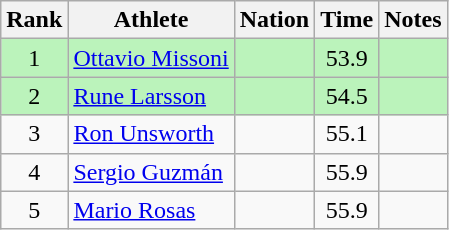<table class="wikitable sortable" style="text-align:center">
<tr>
<th>Rank</th>
<th>Athlete</th>
<th>Nation</th>
<th>Time</th>
<th>Notes</th>
</tr>
<tr bgcolor=#bbf3bb>
<td>1</td>
<td align=left><a href='#'>Ottavio Missoni</a></td>
<td align=left></td>
<td>53.9</td>
<td></td>
</tr>
<tr bgcolor=#bbf3bb>
<td>2</td>
<td align=left><a href='#'>Rune Larsson</a></td>
<td align=left></td>
<td>54.5</td>
<td></td>
</tr>
<tr>
<td>3</td>
<td align=left><a href='#'>Ron Unsworth</a></td>
<td align=left></td>
<td>55.1</td>
<td></td>
</tr>
<tr>
<td>4</td>
<td align=left><a href='#'>Sergio Guzmán</a></td>
<td align=left></td>
<td>55.9</td>
<td></td>
</tr>
<tr>
<td>5</td>
<td align=left><a href='#'>Mario Rosas</a></td>
<td align=left></td>
<td>55.9</td>
<td></td>
</tr>
</table>
